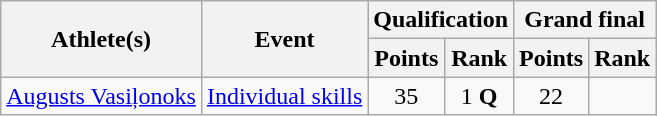<table class="wikitable">
<tr>
<th rowspan="2">Athlete(s)</th>
<th rowspan="2">Event</th>
<th colspan="2">Qualification</th>
<th colspan="2">Grand final</th>
</tr>
<tr>
<th>Points</th>
<th>Rank</th>
<th>Points</th>
<th>Rank</th>
</tr>
<tr>
<td><a href='#'>Augusts Vasiļonoks</a></td>
<td><a href='#'>Individual skills</a></td>
<td align="center">35</td>
<td align="center">1 <strong>Q</strong></td>
<td align="center">22</td>
<td align="center"></td>
</tr>
</table>
